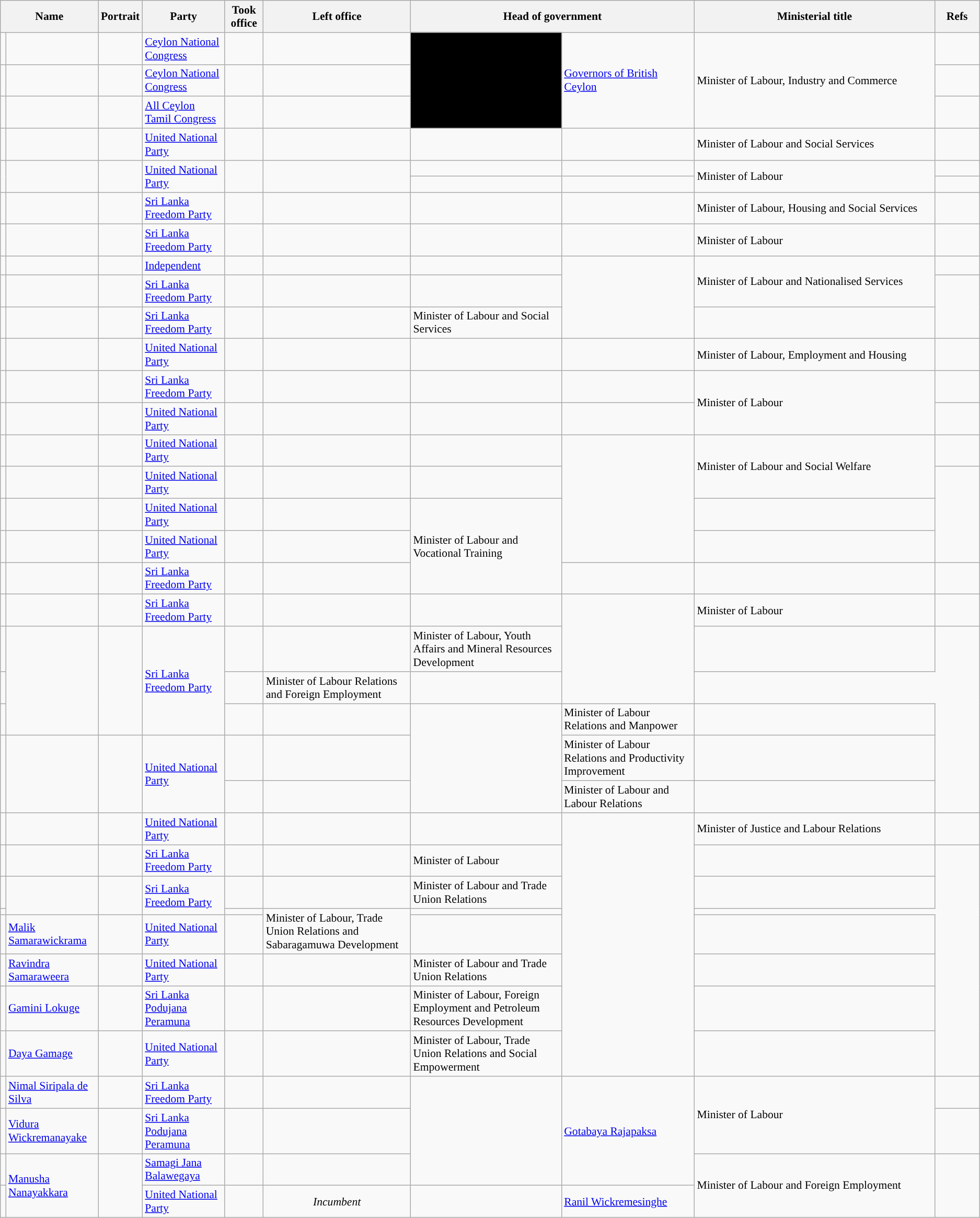<table class="wikitable plainrowheaders" style="font-size:90%; text-align:left;">
<tr>
<th scope=col colspan="2">Name</th>
<th scope=col class=unsortable>Portrait</th>
<th scope=col>Party</th>
<th scope=col>Took office</th>
<th scope=col>Left office</th>
<th scope=col colspan="2">Head of government</th>
<th scope=col width=300px>Ministerial title</th>
<th scope=col width=50px class=unsortable>Refs</th>
</tr>
<tr>
<td></td>
<td></td>
<td></td>
<td><a href='#'>Ceylon National Congress</a></td>
<td align=center></td>
<td align=center></td>
<td !align="center" rowspan=3 style="background:black; color:white;"></td>
<td rowspan=3><a href='#'>Governors of British Ceylon</a></td>
<td rowspan=3>Minister of Labour, Industry and Commerce</td>
<td align=center></td>
</tr>
<tr>
<td !align="center" style="background:"></td>
<td></td>
<td></td>
<td><a href='#'>Ceylon National Congress</a></td>
<td align=center></td>
<td align=center></td>
<td align=center></td>
</tr>
<tr>
<td !align="center" style="background:"></td>
<td></td>
<td></td>
<td><a href='#'>All Ceylon Tamil Congress</a></td>
<td align=center></td>
<td align=center></td>
</tr>
<tr>
<td !align="center" style="background:"></td>
<td></td>
<td></td>
<td><a href='#'>United National Party</a></td>
<td align=center></td>
<td align=center></td>
<td !align="center" style="background:"></td>
<td></td>
<td>Minister of Labour and Social Services</td>
<td align=center></td>
</tr>
<tr>
<td !align="center" rowspan=2 style="background:"></td>
<td rowspan=2></td>
<td rowspan=2></td>
<td rowspan=2><a href='#'>United National Party</a></td>
<td align=center rowspan=2></td>
<td align=center rowspan=2></td>
<td !align="center" style="background:"></td>
<td></td>
<td rowspan=2>Minister of Labour</td>
<td align=center></td>
</tr>
<tr>
<td !align="center" style="background:"></td>
<td></td>
<td align=center></td>
</tr>
<tr>
<td !align="center" style="background:"></td>
<td></td>
<td></td>
<td><a href='#'>Sri Lanka Freedom Party</a></td>
<td align=center></td>
<td></td>
<td !align="center" style="background:"></td>
<td></td>
<td>Minister of Labour, Housing and Social Services</td>
<td align=center></td>
</tr>
<tr>
<td !align="center" style="background:"></td>
<td></td>
<td></td>
<td><a href='#'>Sri Lanka Freedom Party</a></td>
<td align=center></td>
<td align=center></td>
<td !align="center" style="background:"></td>
<td></td>
<td>Minister of Labour</td>
<td align=center></td>
</tr>
<tr>
<td !align="center" style="background:"></td>
<td></td>
<td></td>
<td><a href='#'>Independent</a></td>
<td align=center></td>
<td align=center></td>
<td !align="center" style="background:"></td>
<td rowspan=3></td>
<td rowspan=2>Minister of Labour and Nationalised Services</td>
<td align=center></td>
</tr>
<tr>
<td !align="center" style="background:"></td>
<td></td>
<td></td>
<td><a href='#'>Sri Lanka Freedom Party</a></td>
<td></td>
<td></td>
<td align=center></td>
</tr>
<tr>
<td !align="center" style="background:"></td>
<td></td>
<td align=center></td>
<td><a href='#'>Sri Lanka Freedom Party</a></td>
<td align=center></td>
<td align=center></td>
<td>Minister of Labour and Social Services</td>
<td align=center></td>
</tr>
<tr>
<td !align="center" style="background:"></td>
<td></td>
<td></td>
<td><a href='#'>United National Party</a></td>
<td align=center></td>
<td align=center></td>
<td !align="center" style="background:"></td>
<td></td>
<td>Minister of Labour, Employment and Housing</td>
<td align=center></td>
</tr>
<tr>
<td !align="center" style="background:"></td>
<td></td>
<td></td>
<td><a href='#'>Sri Lanka Freedom Party</a></td>
<td align=center></td>
<td align=center></td>
<td !align="center" style="background:"></td>
<td></td>
<td rowspan=2>Minister of Labour</td>
<td align=center></td>
</tr>
<tr>
<td !align="center" style="background:"></td>
<td></td>
<td></td>
<td><a href='#'>United National Party</a></td>
<td align=center></td>
<td align=center></td>
<td !align="center" style="background:"></td>
<td></td>
<td align=center></td>
</tr>
<tr>
<td !align="center" style="background:"></td>
<td></td>
<td></td>
<td><a href='#'>United National Party</a></td>
<td align=center></td>
<td align=center></td>
<td !align="center" style="background:"></td>
<td rowspan=4></td>
<td rowspan=2>Minister of Labour and Social Welfare</td>
<td align=center></td>
</tr>
<tr>
<td !align="center" style="background:"></td>
<td></td>
<td></td>
<td><a href='#'>United National Party</a></td>
<td align=center></td>
<td></td>
<td align=center></td>
</tr>
<tr>
<td !align="center" style="background:"></td>
<td></td>
<td></td>
<td><a href='#'>United National Party</a></td>
<td align=center></td>
<td></td>
<td rowspan=3>Minister of Labour and Vocational Training</td>
<td align=center></td>
</tr>
<tr>
<td !align="center" style="background:"></td>
<td></td>
<td></td>
<td><a href='#'>United National Party</a></td>
<td align=center></td>
<td align=center></td>
<td align=center></td>
</tr>
<tr>
<td !align="center" style="background:"></td>
<td></td>
<td align=center></td>
<td><a href='#'>Sri Lanka Freedom Party</a></td>
<td align=center></td>
<td align=center></td>
<td !align="center" style="background:"></td>
<td></td>
<td align=center></td>
</tr>
<tr>
<td !align="center" style="background:"></td>
<td></td>
<td></td>
<td><a href='#'>Sri Lanka Freedom Party</a></td>
<td align=center></td>
<td align=center></td>
<td !align="center" style="background:"></td>
<td rowspan=3></td>
<td>Minister of Labour</td>
<td align=center></td>
</tr>
<tr>
<td !align="center" style="background:"></td>
<td rowspan="3"></td>
<td rowspan="3"></td>
<td rowspan="3"><a href='#'>Sri Lanka Freedom Party</a></td>
<td align=center></td>
<td align=center></td>
<td>Minister of Labour, Youth Affairs and Mineral Resources Development</td>
<td align=center></td>
</tr>
<tr>
<td align=center></td>
<td align=center></td>
<td>Minister of Labour Relations and Foreign Employment</td>
<td align=center></td>
</tr>
<tr>
<td align="center"></td>
<td align=center></td>
<td !align="center" style="background:"></td>
<td rowspan="3"></td>
<td>Minister of Labour Relations and Manpower</td>
<td align="center"></td>
</tr>
<tr>
<td !align="center" rowspan=2 style="background:"></td>
<td rowspan="2"></td>
<td rowspan="2"></td>
<td rowspan="2"><a href='#'>United National Party</a></td>
<td align="center"></td>
<td align=center></td>
<td>Minister of Labour Relations and Productivity Improvement</td>
<td align="center"></td>
</tr>
<tr>
<td align="center"></td>
<td align=center></td>
<td>Minister of Labour and Labour Relations</td>
<td align="center"></td>
</tr>
<tr>
<td style="background:"></td>
<td></td>
<td></td>
<td><a href='#'>United National Party</a></td>
<td align="center"></td>
<td align="center"></td>
<td style="background:"></td>
<td rowspan="8"></td>
<td>Minister of Justice and Labour Relations</td>
<td align="center"></td>
</tr>
<tr>
<td !align="center" style="background:"></td>
<td></td>
<td></td>
<td><a href='#'>Sri Lanka Freedom Party</a></td>
<td align=center></td>
<td align=center></td>
<td>Minister of Labour</td>
<td align=center></td>
</tr>
<tr>
<td !align="center" style="background:"></td>
<td rowspan=2></td>
<td rowspan=2></td>
<td rowspan=2><a href='#'>Sri Lanka Freedom Party</a></td>
<td align=center></td>
<td align=center></td>
<td>Minister of Labour and Trade Union Relations</td>
<td align=center></td>
</tr>
<tr>
<td align=center></td>
<td align=center></td>
<td rowspan="2">Minister of Labour, Trade Union Relations and Sabaragamuwa Development</td>
<td align=center></td>
</tr>
<tr>
<td !align="center" style="background:"></td>
<td><a href='#'>Malik Samarawickrama</a></td>
<td></td>
<td><a href='#'>United National Party</a></td>
<td align=center></td>
<td align=center></td>
<td></td>
</tr>
<tr>
<td !align="center" style="background:"></td>
<td><a href='#'>Ravindra Samaraweera</a></td>
<td></td>
<td><a href='#'>United National Party</a></td>
<td align=center></td>
<td align=center></td>
<td>Minister of Labour and Trade Union Relations</td>
<td></td>
</tr>
<tr>
<td !align="center" style="background:"></td>
<td><a href='#'>Gamini Lokuge</a></td>
<td></td>
<td><a href='#'>Sri Lanka Podujana Peramuna</a></td>
<td align=center></td>
<td align=center></td>
<td>Minister of Labour, Foreign Employment and Petroleum Resources Development</td>
<td></td>
</tr>
<tr>
<td !align="center" style="background:"></td>
<td><a href='#'>Daya Gamage</a></td>
<td></td>
<td><a href='#'>United National Party</a></td>
<td align=center></td>
<td align=center></td>
<td>Minister of Labour, Trade Union Relations and Social Empowerment</td>
<td></td>
</tr>
<tr>
<td !align="center" style="background:"></td>
<td><a href='#'>Nimal Siripala de Silva</a></td>
<td></td>
<td><a href='#'>Sri Lanka Freedom Party</a></td>
<td align=center></td>
<td align=center></td>
<td !align="center" rowspan=3 style="background:"></td>
<td rowspan=3><a href='#'>Gotabaya Rajapaksa</a></td>
<td rowspan="2">Minister of Labour</td>
<td></td>
</tr>
<tr>
<td !align="center" style="background:"></td>
<td><a href='#'>Vidura Wickremanayake</a></td>
<td></td>
<td><a href='#'>Sri Lanka Podujana Peramuna</a></td>
<td align=center></td>
<td align=center></td>
<td></td>
</tr>
<tr>
<td !align="center" style="background:"></td>
<td rowspan=2><a href='#'>Manusha Nanayakkara</a></td>
<td rowspan=2></td>
<td><a href='#'>Samagi Jana Balawegaya</a></td>
<td align=center></td>
<td align=center></td>
<td rowspan=2>Minister of Labour and Foreign Employment</td>
<td rowspan=2></td>
</tr>
<tr>
<td !align="center" style="background:"></td>
<td><a href='#'>United National Party</a></td>
<td align=center></td>
<td align=center><em>Incumbent</em></td>
<td !align="center" style="background:"></td>
<td><a href='#'>Ranil Wickremesinghe</a></td>
</tr>
</table>
